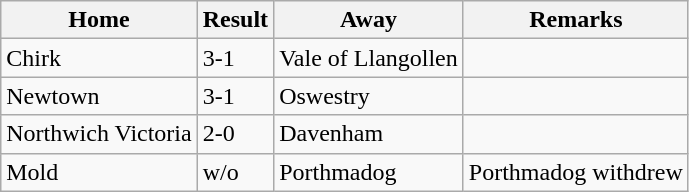<table class="wikitable">
<tr>
<th>Home</th>
<th>Result</th>
<th>Away</th>
<th>Remarks</th>
</tr>
<tr>
<td>Chirk</td>
<td>3-1</td>
<td>Vale of Llangollen</td>
<td></td>
</tr>
<tr>
<td>Newtown</td>
<td>3-1</td>
<td>Oswestry</td>
<td></td>
</tr>
<tr>
<td>Northwich Victoria</td>
<td>2-0</td>
<td>Davenham</td>
<td></td>
</tr>
<tr>
<td>Mold</td>
<td>w/o</td>
<td>Porthmadog</td>
<td>Porthmadog withdrew</td>
</tr>
</table>
